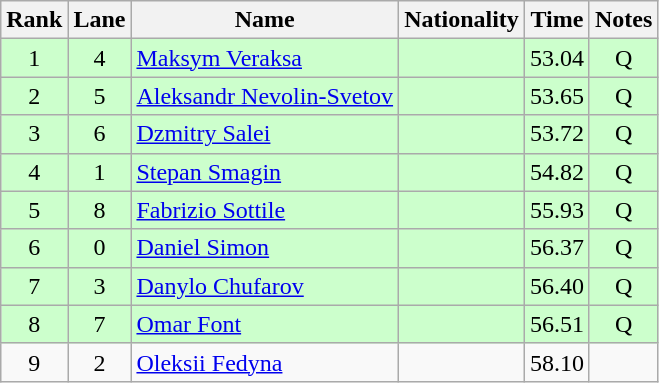<table class="wikitable sortable" style="text-align:center">
<tr>
<th>Rank</th>
<th>Lane</th>
<th>Name</th>
<th>Nationality</th>
<th>Time</th>
<th>Notes</th>
</tr>
<tr bgcolor=ccffcc>
<td>1</td>
<td>4</td>
<td align=left><a href='#'>Maksym Veraksa</a></td>
<td align=left></td>
<td>53.04</td>
<td>Q</td>
</tr>
<tr bgcolor=ccffcc>
<td>2</td>
<td>5</td>
<td align=left><a href='#'>Aleksandr Nevolin-Svetov</a></td>
<td align=left></td>
<td>53.65</td>
<td>Q</td>
</tr>
<tr bgcolor=ccffcc>
<td>3</td>
<td>6</td>
<td align=left><a href='#'>Dzmitry Salei</a></td>
<td align=left></td>
<td>53.72</td>
<td>Q</td>
</tr>
<tr bgcolor=ccffcc>
<td>4</td>
<td>1</td>
<td align=left><a href='#'>Stepan Smagin</a></td>
<td align=left></td>
<td>54.82</td>
<td>Q</td>
</tr>
<tr bgcolor=ccffcc>
<td>5</td>
<td>8</td>
<td align=left><a href='#'>Fabrizio Sottile</a></td>
<td align=left></td>
<td>55.93</td>
<td>Q</td>
</tr>
<tr bgcolor=ccffcc>
<td>6</td>
<td>0</td>
<td align=left><a href='#'>Daniel Simon</a></td>
<td align=left></td>
<td>56.37</td>
<td>Q</td>
</tr>
<tr bgcolor=ccffcc>
<td>7</td>
<td>3</td>
<td align=left><a href='#'>Danylo Chufarov</a></td>
<td align=left></td>
<td>56.40</td>
<td>Q</td>
</tr>
<tr bgcolor=ccffcc>
<td>8</td>
<td>7</td>
<td align=left><a href='#'>Omar Font</a></td>
<td align=left></td>
<td>56.51</td>
<td>Q</td>
</tr>
<tr>
<td>9</td>
<td>2</td>
<td align=left><a href='#'>Oleksii Fedyna</a></td>
<td align=left></td>
<td>58.10</td>
<td></td>
</tr>
</table>
